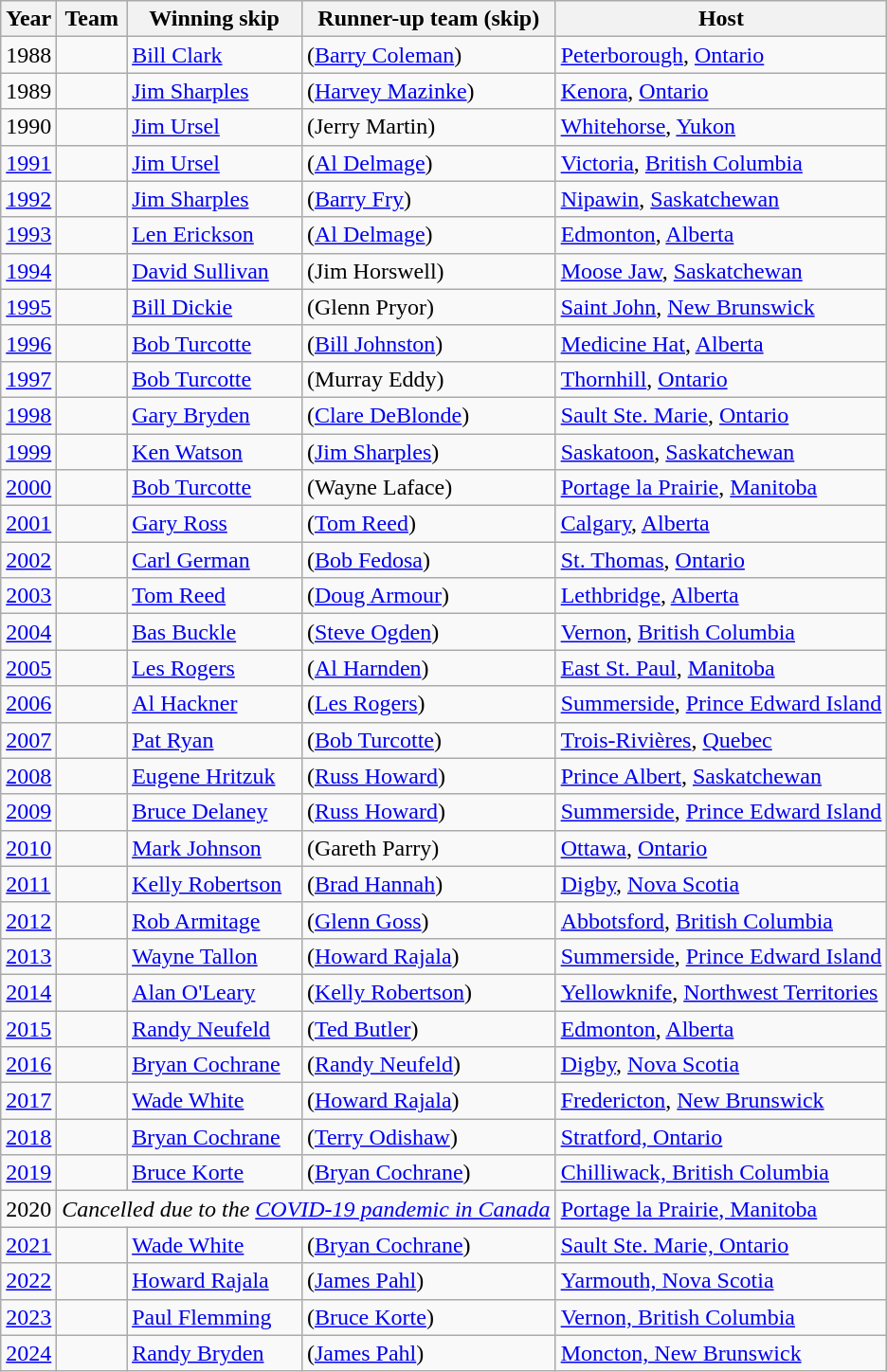<table class="wikitable">
<tr>
<th scope="col">Year</th>
<th scope="col">Team</th>
<th scope="col">Winning skip</th>
<th scope="col">Runner-up team (skip)</th>
<th scope="col">Host</th>
</tr>
<tr>
<td>1988</td>
<td></td>
<td><a href='#'>Bill Clark</a></td>
<td> (<a href='#'>Barry Coleman</a>)</td>
<td><a href='#'>Peterborough</a>, <a href='#'>Ontario</a></td>
</tr>
<tr>
<td>1989</td>
<td></td>
<td><a href='#'>Jim Sharples</a></td>
<td> (<a href='#'>Harvey Mazinke</a>)</td>
<td><a href='#'>Kenora</a>, <a href='#'>Ontario</a></td>
</tr>
<tr>
<td>1990</td>
<td></td>
<td><a href='#'>Jim Ursel</a></td>
<td> (Jerry Martin)</td>
<td><a href='#'>Whitehorse</a>, <a href='#'>Yukon</a></td>
</tr>
<tr>
<td><a href='#'>1991</a></td>
<td></td>
<td><a href='#'>Jim Ursel</a></td>
<td> (<a href='#'>Al Delmage</a>)</td>
<td><a href='#'>Victoria</a>, <a href='#'>British Columbia</a></td>
</tr>
<tr>
<td><a href='#'>1992</a></td>
<td></td>
<td><a href='#'>Jim Sharples</a></td>
<td> (<a href='#'>Barry Fry</a>)</td>
<td><a href='#'>Nipawin</a>, <a href='#'>Saskatchewan</a></td>
</tr>
<tr>
<td><a href='#'>1993</a></td>
<td></td>
<td><a href='#'>Len Erickson</a></td>
<td> (<a href='#'>Al Delmage</a>)</td>
<td><a href='#'>Edmonton</a>, <a href='#'>Alberta</a></td>
</tr>
<tr>
<td><a href='#'>1994</a></td>
<td></td>
<td><a href='#'>David Sullivan</a></td>
<td> (Jim Horswell)</td>
<td><a href='#'>Moose Jaw</a>, <a href='#'>Saskatchewan</a></td>
</tr>
<tr>
<td><a href='#'>1995</a></td>
<td></td>
<td><a href='#'>Bill Dickie</a></td>
<td> (Glenn Pryor)</td>
<td><a href='#'>Saint John</a>, <a href='#'>New Brunswick</a></td>
</tr>
<tr>
<td><a href='#'>1996</a></td>
<td></td>
<td><a href='#'>Bob Turcotte</a></td>
<td> (<a href='#'>Bill Johnston</a>)</td>
<td><a href='#'>Medicine Hat</a>, <a href='#'>Alberta</a></td>
</tr>
<tr>
<td><a href='#'>1997</a></td>
<td></td>
<td><a href='#'>Bob Turcotte</a></td>
<td> (Murray Eddy)</td>
<td><a href='#'>Thornhill</a>, <a href='#'>Ontario</a></td>
</tr>
<tr>
<td><a href='#'>1998</a></td>
<td></td>
<td><a href='#'>Gary Bryden</a></td>
<td> (<a href='#'>Clare DeBlonde</a>)</td>
<td><a href='#'>Sault Ste. Marie</a>, <a href='#'>Ontario</a></td>
</tr>
<tr>
<td><a href='#'>1999</a></td>
<td></td>
<td><a href='#'>Ken Watson</a></td>
<td> (<a href='#'>Jim Sharples</a>)</td>
<td><a href='#'>Saskatoon</a>, <a href='#'>Saskatchewan</a></td>
</tr>
<tr>
<td><a href='#'>2000</a></td>
<td></td>
<td><a href='#'>Bob Turcotte</a></td>
<td> (Wayne Laface)</td>
<td><a href='#'>Portage la Prairie</a>, <a href='#'>Manitoba</a></td>
</tr>
<tr>
<td><a href='#'>2001</a></td>
<td></td>
<td><a href='#'>Gary Ross</a></td>
<td> (<a href='#'>Tom Reed</a>)</td>
<td><a href='#'>Calgary</a>, <a href='#'>Alberta</a></td>
</tr>
<tr>
<td><a href='#'>2002</a></td>
<td></td>
<td><a href='#'>Carl German</a></td>
<td> (<a href='#'>Bob Fedosa</a>)</td>
<td><a href='#'>St. Thomas</a>, <a href='#'>Ontario</a></td>
</tr>
<tr>
<td><a href='#'>2003</a></td>
<td></td>
<td><a href='#'>Tom Reed</a></td>
<td> (<a href='#'>Doug Armour</a>)</td>
<td><a href='#'>Lethbridge</a>, <a href='#'>Alberta</a></td>
</tr>
<tr>
<td><a href='#'>2004</a></td>
<td></td>
<td><a href='#'>Bas Buckle</a></td>
<td> (<a href='#'>Steve Ogden</a>)</td>
<td><a href='#'>Vernon</a>, <a href='#'>British Columbia</a></td>
</tr>
<tr>
<td><a href='#'>2005</a></td>
<td></td>
<td><a href='#'>Les Rogers</a></td>
<td> (<a href='#'>Al Harnden</a>)</td>
<td><a href='#'>East St. Paul</a>, <a href='#'>Manitoba</a></td>
</tr>
<tr>
<td><a href='#'>2006</a></td>
<td></td>
<td><a href='#'>Al Hackner</a></td>
<td> (<a href='#'>Les Rogers</a>)</td>
<td><a href='#'>Summerside</a>, <a href='#'>Prince Edward Island</a></td>
</tr>
<tr>
<td><a href='#'>2007</a></td>
<td></td>
<td><a href='#'>Pat Ryan</a></td>
<td> (<a href='#'>Bob Turcotte</a>)</td>
<td><a href='#'>Trois-Rivières</a>, <a href='#'>Quebec</a></td>
</tr>
<tr>
<td><a href='#'>2008</a></td>
<td></td>
<td><a href='#'>Eugene Hritzuk</a></td>
<td> (<a href='#'>Russ Howard</a>)</td>
<td><a href='#'>Prince Albert</a>, <a href='#'>Saskatchewan</a></td>
</tr>
<tr>
<td><a href='#'>2009</a></td>
<td></td>
<td><a href='#'>Bruce Delaney</a></td>
<td> (<a href='#'>Russ Howard</a>)</td>
<td><a href='#'>Summerside</a>, <a href='#'>Prince Edward Island</a></td>
</tr>
<tr>
<td><a href='#'>2010</a></td>
<td></td>
<td><a href='#'>Mark Johnson</a></td>
<td> (Gareth Parry)</td>
<td><a href='#'>Ottawa</a>, <a href='#'>Ontario</a></td>
</tr>
<tr>
<td><a href='#'>2011</a></td>
<td></td>
<td><a href='#'>Kelly Robertson</a></td>
<td> (<a href='#'>Brad Hannah</a>)</td>
<td><a href='#'>Digby</a>, <a href='#'>Nova Scotia</a></td>
</tr>
<tr>
<td><a href='#'>2012</a></td>
<td></td>
<td><a href='#'>Rob Armitage</a></td>
<td> (<a href='#'>Glenn Goss</a>)</td>
<td><a href='#'>Abbotsford</a>, <a href='#'>British Columbia</a></td>
</tr>
<tr>
<td><a href='#'>2013</a></td>
<td></td>
<td><a href='#'>Wayne Tallon</a></td>
<td> (<a href='#'>Howard Rajala</a>)</td>
<td><a href='#'>Summerside</a>, <a href='#'>Prince Edward Island</a></td>
</tr>
<tr>
<td><a href='#'>2014</a></td>
<td></td>
<td><a href='#'>Alan O'Leary</a></td>
<td> (<a href='#'>Kelly Robertson</a>)</td>
<td><a href='#'>Yellowknife</a>, <a href='#'>Northwest Territories</a></td>
</tr>
<tr>
<td><a href='#'>2015</a></td>
<td></td>
<td><a href='#'>Randy Neufeld</a></td>
<td> (<a href='#'>Ted Butler</a>)</td>
<td><a href='#'>Edmonton</a>, <a href='#'>Alberta</a></td>
</tr>
<tr>
<td><a href='#'>2016</a></td>
<td></td>
<td><a href='#'>Bryan Cochrane</a></td>
<td> (<a href='#'>Randy Neufeld</a>)</td>
<td><a href='#'>Digby</a>, <a href='#'>Nova Scotia</a></td>
</tr>
<tr>
<td><a href='#'>2017</a></td>
<td></td>
<td><a href='#'>Wade White</a></td>
<td> (<a href='#'>Howard Rajala</a>)</td>
<td><a href='#'>Fredericton</a>, <a href='#'>New Brunswick</a></td>
</tr>
<tr>
<td><a href='#'>2018</a></td>
<td></td>
<td><a href='#'>Bryan Cochrane</a></td>
<td> (<a href='#'>Terry Odishaw</a>)</td>
<td><a href='#'>Stratford, Ontario</a></td>
</tr>
<tr>
<td><a href='#'>2019</a></td>
<td></td>
<td><a href='#'>Bruce Korte</a></td>
<td> (<a href='#'>Bryan Cochrane</a>)</td>
<td><a href='#'>Chilliwack, British Columbia</a></td>
</tr>
<tr>
<td>2020</td>
<td colspan="3"><em>Cancelled due to the <a href='#'>COVID-19 pandemic in Canada</a></em></td>
<td><a href='#'>Portage la Prairie, Manitoba</a></td>
</tr>
<tr>
<td><a href='#'>2021</a></td>
<td></td>
<td><a href='#'>Wade White</a></td>
<td> (<a href='#'>Bryan Cochrane</a>)</td>
<td><a href='#'>Sault Ste. Marie, Ontario</a></td>
</tr>
<tr>
<td><a href='#'>2022</a></td>
<td></td>
<td><a href='#'>Howard Rajala</a></td>
<td> (<a href='#'>James Pahl</a>)</td>
<td><a href='#'>Yarmouth, Nova Scotia</a></td>
</tr>
<tr>
<td><a href='#'>2023</a></td>
<td></td>
<td><a href='#'>Paul Flemming</a></td>
<td> (<a href='#'>Bruce Korte</a>)</td>
<td><a href='#'>Vernon, British Columbia</a></td>
</tr>
<tr>
<td><a href='#'>2024</a></td>
<td></td>
<td><a href='#'>Randy Bryden</a></td>
<td> (<a href='#'>James Pahl</a>)</td>
<td><a href='#'>Moncton, New Brunswick</a></td>
</tr>
</table>
